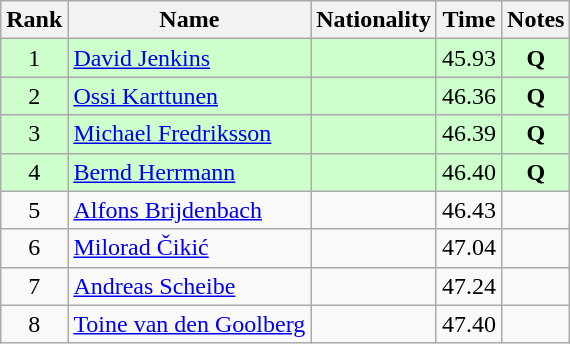<table class="wikitable sortable" style="text-align:center">
<tr>
<th>Rank</th>
<th>Name</th>
<th>Nationality</th>
<th>Time</th>
<th>Notes</th>
</tr>
<tr bgcolor=ccffcc>
<td>1</td>
<td align=left><a href='#'>David Jenkins</a></td>
<td align=left></td>
<td>45.93</td>
<td><strong>Q</strong></td>
</tr>
<tr bgcolor=ccffcc>
<td>2</td>
<td align=left><a href='#'>Ossi Karttunen</a></td>
<td align=left></td>
<td>46.36</td>
<td><strong>Q</strong></td>
</tr>
<tr bgcolor=ccffcc>
<td>3</td>
<td align=left><a href='#'>Michael Fredriksson</a></td>
<td align=left></td>
<td>46.39</td>
<td><strong>Q</strong></td>
</tr>
<tr bgcolor=ccffcc>
<td>4</td>
<td align=left><a href='#'>Bernd Herrmann</a></td>
<td align=left></td>
<td>46.40</td>
<td><strong>Q</strong></td>
</tr>
<tr>
<td>5</td>
<td align=left><a href='#'>Alfons Brijdenbach</a></td>
<td align=left></td>
<td>46.43</td>
<td></td>
</tr>
<tr>
<td>6</td>
<td align=left><a href='#'>Milorad Čikić</a></td>
<td align=left></td>
<td>47.04</td>
<td></td>
</tr>
<tr>
<td>7</td>
<td align=left><a href='#'>Andreas Scheibe</a></td>
<td align=left></td>
<td>47.24</td>
<td></td>
</tr>
<tr>
<td>8</td>
<td align=left><a href='#'>Toine van den Goolberg</a></td>
<td align=left></td>
<td>47.40</td>
<td></td>
</tr>
</table>
